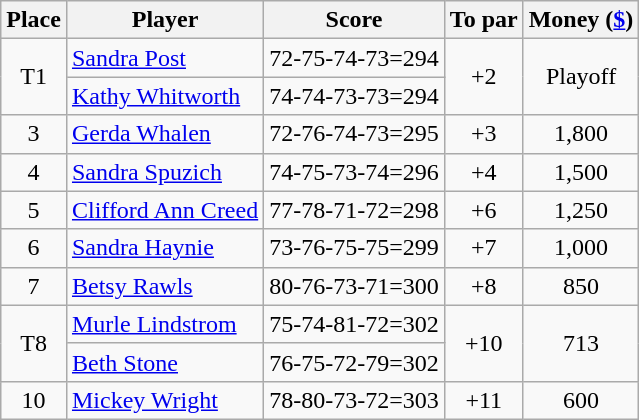<table class="wikitable">
<tr>
<th>Place</th>
<th>Player</th>
<th>Score</th>
<th>To par</th>
<th>Money (<a href='#'>$</a>)</th>
</tr>
<tr>
<td rowspan=2 align=center>T1</td>
<td> <a href='#'>Sandra Post</a></td>
<td>72-75-74-73=294</td>
<td align=center rowspan=2>+2</td>
<td align=center rowspan=2>Playoff</td>
</tr>
<tr>
<td> <a href='#'>Kathy Whitworth</a></td>
<td>74-74-73-73=294</td>
</tr>
<tr>
<td align=center>3</td>
<td> <a href='#'>Gerda Whalen</a></td>
<td>72-76-74-73=295</td>
<td align=center>+3</td>
<td align=center>1,800</td>
</tr>
<tr>
<td align=center>4</td>
<td> <a href='#'>Sandra Spuzich</a></td>
<td>74-75-73-74=296</td>
<td align=center>+4</td>
<td align=center>1,500</td>
</tr>
<tr>
<td align=center>5</td>
<td> <a href='#'>Clifford Ann Creed</a></td>
<td>77-78-71-72=298</td>
<td align=center>+6</td>
<td align=center>1,250</td>
</tr>
<tr>
<td align=center>6</td>
<td> <a href='#'>Sandra Haynie</a></td>
<td>73-76-75-75=299</td>
<td align=center>+7</td>
<td align=center>1,000</td>
</tr>
<tr>
<td align=center>7</td>
<td> <a href='#'>Betsy Rawls</a></td>
<td>80-76-73-71=300</td>
<td align=center>+8</td>
<td align=center>850</td>
</tr>
<tr>
<td align=center rowspan=2>T8</td>
<td> <a href='#'>Murle Lindstrom</a></td>
<td>75-74-81-72=302</td>
<td align=center rowspan=2>+10</td>
<td align=center rowspan=2>713</td>
</tr>
<tr>
<td> <a href='#'>Beth Stone</a></td>
<td>76-75-72-79=302</td>
</tr>
<tr>
<td align=center>10</td>
<td> <a href='#'>Mickey Wright</a></td>
<td>78-80-73-72=303</td>
<td align=center>+11</td>
<td align=center>600</td>
</tr>
</table>
